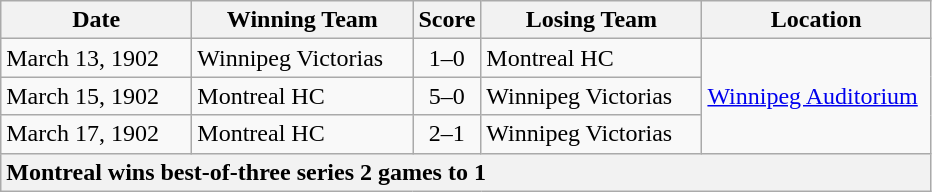<table class="wikitable">
<tr>
<th width="120">Date</th>
<th width="140">Winning Team</th>
<th width="5">Score</th>
<th width="140">Losing Team</th>
<th width="145">Location</th>
</tr>
<tr>
<td>March 13, 1902</td>
<td>Winnipeg Victorias</td>
<td align="center">1–0</td>
<td>Montreal HC</td>
<td rowspan="3"><a href='#'>Winnipeg Auditorium</a></td>
</tr>
<tr>
<td>March 15, 1902</td>
<td>Montreal HC</td>
<td align="center">5–0</td>
<td>Winnipeg Victorias</td>
</tr>
<tr>
<td>March 17, 1902</td>
<td>Montreal HC</td>
<td align="center">2–1</td>
<td>Winnipeg Victorias</td>
</tr>
<tr>
<th colspan="5" style="text-align:left;">Montreal wins best-of-three series 2 games to 1</th>
</tr>
</table>
